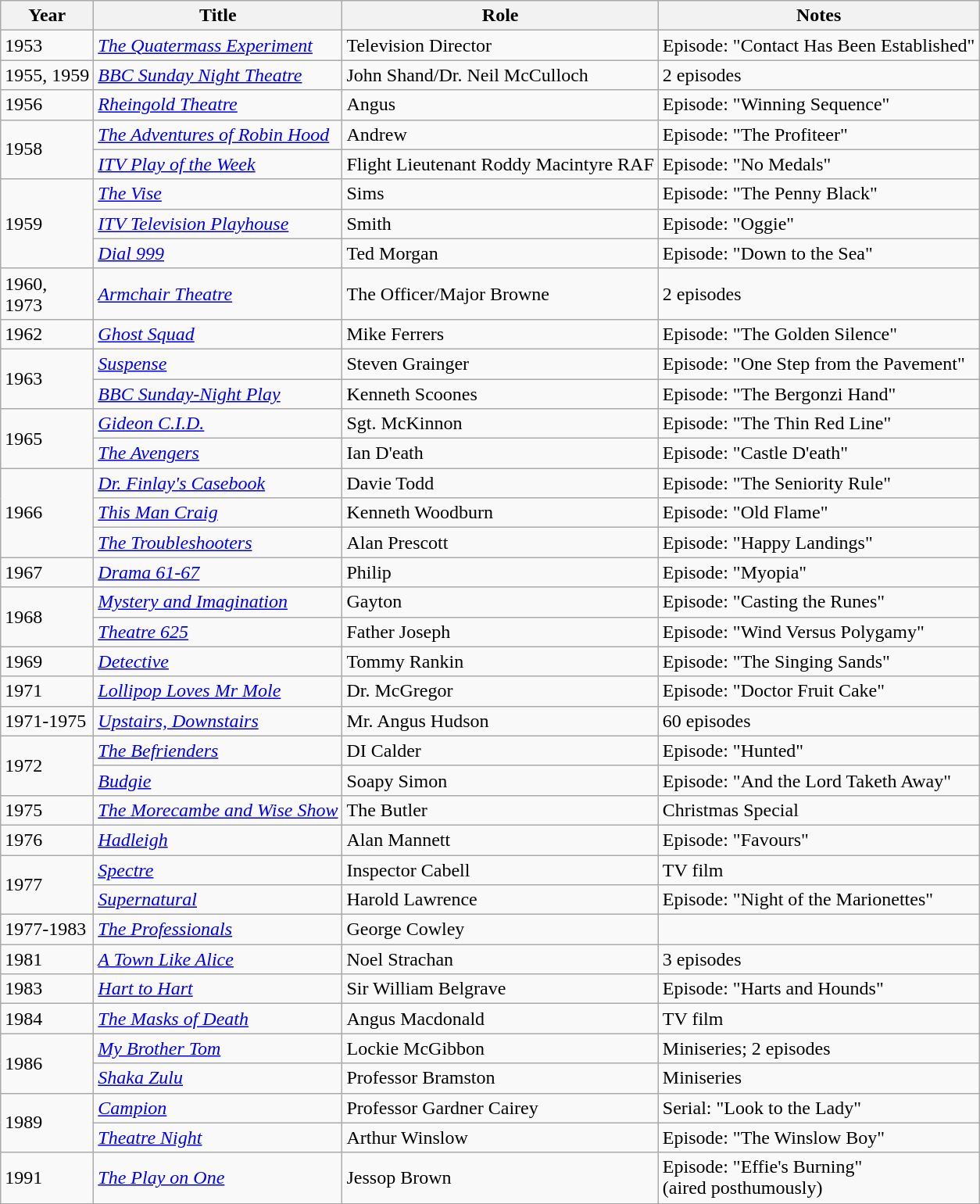<table class="wikitable">
<tr>
<th>Year</th>
<th>Title</th>
<th>Role</th>
<th>Notes</th>
</tr>
<tr>
<td>1953</td>
<td><em><a href='#'>The Quatermass Experiment</a></em></td>
<td>Television Director</td>
<td>Episode: "Contact Has Been Established"</td>
</tr>
<tr>
<td>1955, 1959</td>
<td><em><a href='#'>BBC Sunday Night Theatre</a></em></td>
<td>John Shand/Dr. Neil McCulloch</td>
<td>2 episodes</td>
</tr>
<tr>
<td>1956</td>
<td><em><a href='#'>Rheingold Theatre</a></em></td>
<td>Angus</td>
<td>Episode: "Winning Sequence"</td>
</tr>
<tr>
<td rowspan="2">1958</td>
<td><em><a href='#'>The Adventures of Robin Hood</a></em></td>
<td>Andrew</td>
<td>Episode: "The Profiteer"</td>
</tr>
<tr>
<td><em><a href='#'>ITV Play of the Week</a></em></td>
<td>Flight Lieutenant Roddy Macintyre RAF</td>
<td>Episode: "No Medals"</td>
</tr>
<tr>
<td rowspan="3">1959</td>
<td><a href='#'><em>The Vise</em></a></td>
<td>Sims</td>
<td>Episode: "The Penny Black"</td>
</tr>
<tr>
<td><em><a href='#'>ITV Television Playhouse</a></em></td>
<td>Smith</td>
<td>Episode: "Oggie"</td>
</tr>
<tr>
<td><a href='#'><em>Dial 999</em></a></td>
<td>Ted Morgan</td>
<td>Episode: "Down to the Sea"</td>
</tr>
<tr>
<td>1960,<br>1973</td>
<td><em><a href='#'>Armchair Theatre</a></em></td>
<td>The Officer/Major Browne</td>
<td>2 episodes</td>
</tr>
<tr>
<td>1962</td>
<td><a href='#'><em>Ghost Squad</em></a></td>
<td>Mike Ferrers</td>
<td>Episode: "The Golden Silence"</td>
</tr>
<tr>
<td rowspan="2">1963</td>
<td><a href='#'><em>Suspense</em></a></td>
<td>Steven Grainger</td>
<td>Episode: "One Step from the Pavement"</td>
</tr>
<tr>
<td><em><a href='#'>BBC Sunday-Night Play</a></em></td>
<td>Kenneth Scoones</td>
<td>Episode: "The Bergonzi Hand"</td>
</tr>
<tr>
<td rowspan="2">1965</td>
<td><em><a href='#'>Gideon C.I.D.</a></em></td>
<td>Sgt. McKinnon</td>
<td>Episode: "The Thin Red Line"</td>
</tr>
<tr>
<td><em><a href='#'>The Avengers</a></em></td>
<td>Ian D'eath</td>
<td>Episode: "Castle D'eath"</td>
</tr>
<tr>
<td rowspan="3">1966</td>
<td><em><a href='#'>Dr. Finlay's Casebook</a></em></td>
<td>Davie Todd</td>
<td>Episode: "The Seniority Rule"</td>
</tr>
<tr>
<td><em><a href='#'>This Man Craig</a></em></td>
<td>Kenneth Woodburn</td>
<td>Episode: "Old Flame"</td>
</tr>
<tr>
<td><a href='#'><em>The Troubleshooters</em></a></td>
<td>Alan Prescott</td>
<td>Episode: "Happy Landings"</td>
</tr>
<tr>
<td>1967</td>
<td><em><a href='#'>Drama 61-67</a></em></td>
<td>Philip</td>
<td>Episode: "Myopia"</td>
</tr>
<tr>
<td rowspan="2">1968</td>
<td><em><a href='#'>Mystery and Imagination</a></em></td>
<td>Gayton</td>
<td>Episode: "Casting the Runes"</td>
</tr>
<tr>
<td><em><a href='#'>Theatre 625</a></em></td>
<td>Father Joseph</td>
<td>Episode: "Wind Versus Polygamy"</td>
</tr>
<tr>
<td>1969</td>
<td><a href='#'><em>Detective</em></a></td>
<td>Tommy Rankin</td>
<td>Episode: "The Singing Sands"</td>
</tr>
<tr>
<td>1971</td>
<td><em><a href='#'>Lollipop Loves Mr Mole</a></em></td>
<td>Dr. McGregor</td>
<td>Episode: "Doctor Fruit Cake"</td>
</tr>
<tr>
<td>1971-1975</td>
<td><em><a href='#'>Upstairs, Downstairs</a></em></td>
<td>Mr. Angus Hudson</td>
<td>60 episodes</td>
</tr>
<tr>
<td rowspan="2">1972</td>
<td><em><a href='#'>The Befrienders</a></em></td>
<td>DI Calder</td>
<td>Episode: "Hunted"</td>
</tr>
<tr>
<td><a href='#'><em>Budgie</em></a></td>
<td>Soapy Simon</td>
<td>Episode: "And the Lord Taketh Away"</td>
</tr>
<tr>
<td>1975</td>
<td><em><a href='#'>The Morecambe and Wise Show</a></em></td>
<td>The Butler</td>
<td>Christmas Special</td>
</tr>
<tr>
<td>1976</td>
<td><a href='#'><em>Hadleigh</em></a></td>
<td>Alan Mannett</td>
<td>Episode: "Favours"</td>
</tr>
<tr>
<td rowspan="2">1977</td>
<td><a href='#'><em>Spectre</em></a></td>
<td>Inspector Cabell</td>
<td>TV film</td>
</tr>
<tr>
<td><a href='#'><em>Supernatural</em></a></td>
<td>Harold Lawrence</td>
<td>Episode: "Night of the Marionettes"</td>
</tr>
<tr>
<td>1977-1983</td>
<td><a href='#'><em>The Professionals</em></a></td>
<td>George Cowley</td>
<td></td>
</tr>
<tr>
<td>1981</td>
<td><a href='#'><em>A Town Like Alice</em></a></td>
<td>Noel Strachan</td>
<td>3 episodes</td>
</tr>
<tr>
<td>1983</td>
<td><em><a href='#'>Hart to Hart</a></em></td>
<td>Sir William Belgrave</td>
<td>Episode: "Harts and Hounds"</td>
</tr>
<tr>
<td>1984</td>
<td><em><a href='#'>The Masks of Death</a></em></td>
<td>Angus Macdonald</td>
<td>TV film</td>
</tr>
<tr>
<td rowspan="2">1986</td>
<td><em><a href='#'>My Brother Tom</a></em></td>
<td>Lockie McGibbon</td>
<td>Miniseries; 2 episodes</td>
</tr>
<tr>
<td><a href='#'><em>Shaka Zulu</em></a></td>
<td>Professor Bramston</td>
<td>Miniseries</td>
</tr>
<tr>
<td rowspan="2">1989</td>
<td><a href='#'><em>Campion</em></a></td>
<td>Professor Gardner Cairey</td>
<td>Serial: "Look to the Lady"</td>
</tr>
<tr>
<td><em><a href='#'>Theatre Night</a></em></td>
<td>Arthur Winslow</td>
<td>Episode: "The Winslow Boy"</td>
</tr>
<tr>
<td>1991</td>
<td><em><a href='#'>The Play on One</a></em></td>
<td>Jessop Brown</td>
<td>Episode: "Effie's Burning"<br>(aired posthumously)</td>
</tr>
</table>
